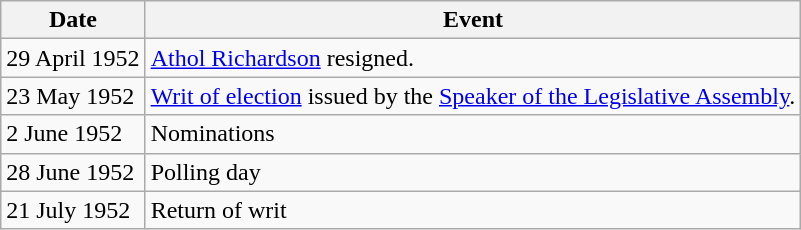<table class="wikitable">
<tr>
<th>Date</th>
<th>Event</th>
</tr>
<tr>
<td>29 April 1952</td>
<td><a href='#'>Athol Richardson</a> resigned.</td>
</tr>
<tr>
<td>23 May 1952</td>
<td><a href='#'>Writ of election</a> issued by the <a href='#'>Speaker of the Legislative Assembly</a>.</td>
</tr>
<tr>
<td>2 June 1952</td>
<td>Nominations</td>
</tr>
<tr>
<td>28 June 1952</td>
<td>Polling day</td>
</tr>
<tr>
<td>21 July 1952</td>
<td>Return of writ</td>
</tr>
</table>
